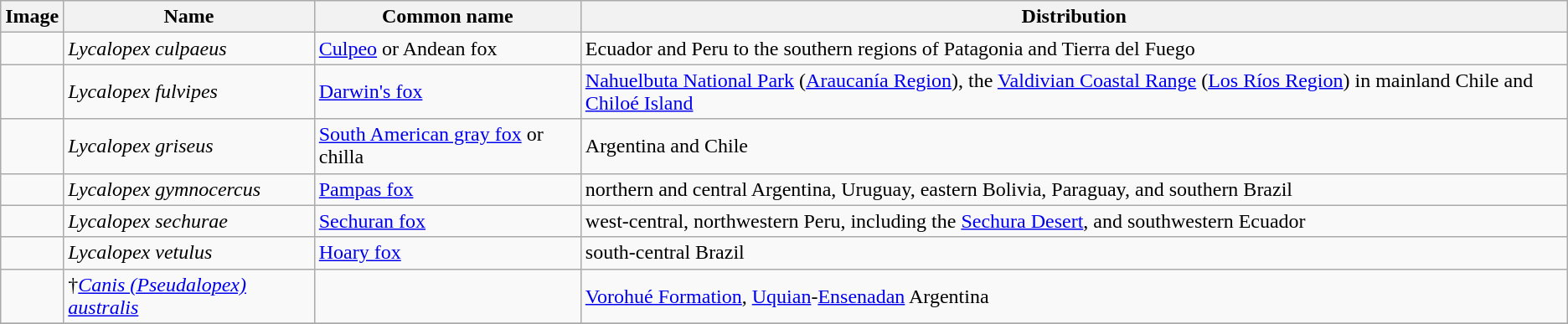<table class="wikitable sortable">
<tr>
<th>Image</th>
<th>Name</th>
<th>Common name</th>
<th>Distribution</th>
</tr>
<tr>
<td></td>
<td><em>Lycalopex culpaeus</em></td>
<td><a href='#'>Culpeo</a> or Andean fox</td>
<td>Ecuador and Peru to the southern regions of Patagonia and Tierra del Fuego</td>
</tr>
<tr>
<td></td>
<td><em>Lycalopex fulvipes</em></td>
<td><a href='#'>Darwin's fox</a></td>
<td><a href='#'>Nahuelbuta National Park</a> (<a href='#'>Araucanía Region</a>), the <a href='#'>Valdivian Coastal Range</a> (<a href='#'>Los Ríos Region</a>) in mainland Chile and <a href='#'>Chiloé Island</a></td>
</tr>
<tr>
<td></td>
<td><em>Lycalopex griseus</em></td>
<td><a href='#'>South American gray fox</a> or chilla</td>
<td>Argentina and Chile</td>
</tr>
<tr>
<td></td>
<td><em>Lycalopex gymnocercus</em></td>
<td><a href='#'>Pampas fox</a></td>
<td>northern and central Argentina, Uruguay, eastern Bolivia, Paraguay, and southern Brazil</td>
</tr>
<tr>
<td></td>
<td><em>Lycalopex sechurae</em></td>
<td><a href='#'>Sechuran fox</a></td>
<td>west-central, northwestern Peru, including the <a href='#'>Sechura Desert</a>, and southwestern Ecuador</td>
</tr>
<tr>
<td></td>
<td><em>Lycalopex vetulus</em></td>
<td><a href='#'>Hoary fox</a></td>
<td>south-central Brazil</td>
</tr>
<tr>
<td></td>
<td>†<em><a href='#'>Canis (Pseudalopex) australis</a></em></td>
<td></td>
<td><a href='#'>Vorohué Formation</a>, <a href='#'>Uquian</a>-<a href='#'>Ensenadan</a> Argentina</td>
</tr>
<tr>
</tr>
</table>
